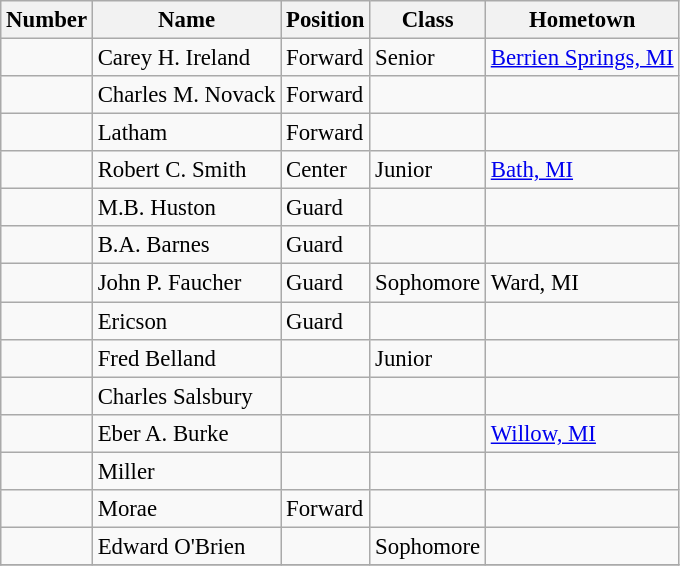<table class="wikitable" style="font-size: 95%;">
<tr>
<th>Number</th>
<th>Name</th>
<th>Position</th>
<th>Class</th>
<th>Hometown</th>
</tr>
<tr>
<td></td>
<td>Carey H. Ireland</td>
<td>Forward</td>
<td>Senior</td>
<td><a href='#'>Berrien Springs, MI</a></td>
</tr>
<tr>
<td></td>
<td>Charles M. Novack</td>
<td>Forward</td>
<td></td>
<td></td>
</tr>
<tr>
<td></td>
<td>Latham</td>
<td>Forward</td>
<td></td>
<td></td>
</tr>
<tr>
<td></td>
<td>Robert C. Smith</td>
<td>Center</td>
<td>Junior</td>
<td><a href='#'>Bath, MI</a></td>
</tr>
<tr>
<td></td>
<td>M.B. Huston</td>
<td>Guard</td>
<td></td>
<td></td>
</tr>
<tr>
<td></td>
<td>B.A. Barnes</td>
<td>Guard</td>
<td></td>
<td></td>
</tr>
<tr>
<td></td>
<td>John P. Faucher</td>
<td>Guard</td>
<td>Sophomore</td>
<td>Ward, MI</td>
</tr>
<tr>
<td></td>
<td>Ericson</td>
<td>Guard</td>
<td></td>
<td></td>
</tr>
<tr>
<td></td>
<td>Fred Belland</td>
<td></td>
<td>Junior</td>
<td></td>
</tr>
<tr>
<td></td>
<td>Charles Salsbury</td>
<td></td>
<td></td>
<td></td>
</tr>
<tr>
<td></td>
<td>Eber A. Burke</td>
<td></td>
<td></td>
<td><a href='#'>Willow, MI</a></td>
</tr>
<tr>
<td></td>
<td>Miller</td>
<td></td>
<td></td>
<td></td>
</tr>
<tr>
<td></td>
<td>Morae</td>
<td>Forward</td>
<td></td>
<td></td>
</tr>
<tr>
<td></td>
<td>Edward O'Brien</td>
<td></td>
<td>Sophomore</td>
<td></td>
</tr>
<tr>
</tr>
</table>
